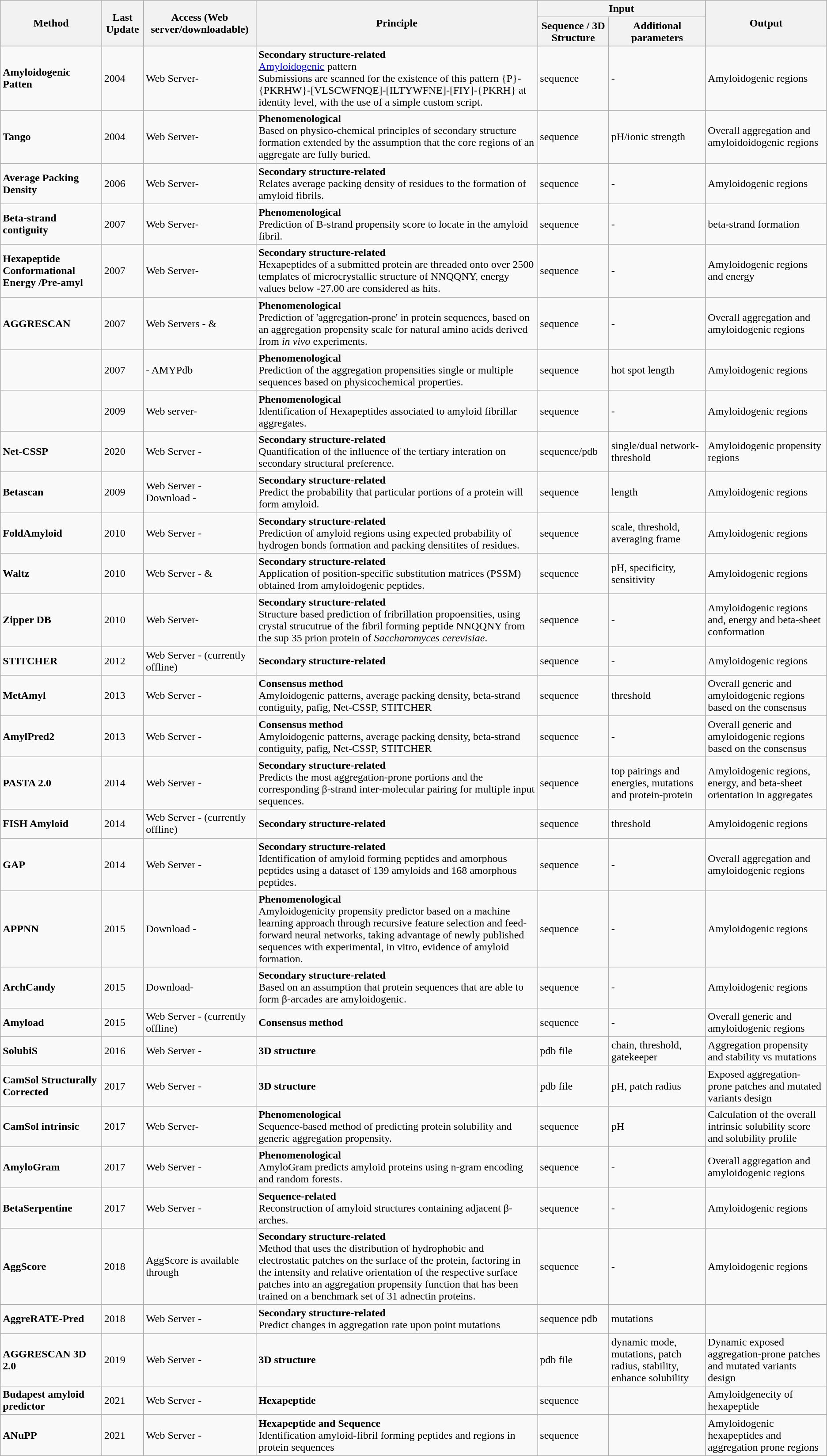<table class="wikitable">
<tr>
<th rowspan="2">Method</th>
<th rowspan="2">Last Update</th>
<th rowspan="2">Access (Web server/downloadable)</th>
<th rowspan="2">Principle</th>
<th colspan="2">Input</th>
<th rowspan="2">Output</th>
</tr>
<tr>
<th>Sequence / 3D Structure</th>
<th>Additional parameters</th>
</tr>
<tr>
<td><strong>Amyloidogenic Patten</strong></td>
<td>2004</td>
<td>Web Server- </td>
<td><strong>Secondary structure-related</strong><br><a href='#'>Amyloidogenic</a> pattern<br>Submissions are scanned for the existence of this pattern {P}-{PKRHW}-[VLSCWFNQE]-[ILTYWFNE]-[FIY]-{PKRH} at identity level, with the use of a simple custom script.</td>
<td>sequence</td>
<td>-</td>
<td>Amyloidogenic  regions</td>
</tr>
<tr>
<td><strong>Tango</strong> </td>
<td>2004</td>
<td>Web Server-</td>
<td><strong>Phenomenological</strong><br>Based on  physico-chemical principles of secondary structure formation extended by the assumption that the core regions of an aggregate are fully buried.</td>
<td>sequence</td>
<td>pH/ionic  strength</td>
<td>Overall aggregation and amyloidoidogenic regions</td>
</tr>
<tr>
<td><strong>Average Packing Density</strong></td>
<td>2006</td>
<td>Web Server-</td>
<td><strong>Secondary structure-related</strong><br>Relates average packing density of residues to the formation of amyloid fibrils.</td>
<td>sequence</td>
<td>-</td>
<td>Amyloidogenic  regions</td>
</tr>
<tr>
<td><strong>Beta-strand  contiguity</strong></td>
<td>2007</td>
<td>Web Server- </td>
<td><strong>Phenomenological</strong><br>Prediction of B-strand propensity score to locate in the amyloid fibril.</td>
<td>sequence</td>
<td>-</td>
<td>beta-strand  formation</td>
</tr>
<tr>
<td><strong>Hexapeptide Conformational Energy /Pre-amyl</strong></td>
<td>2007</td>
<td>Web Server- </td>
<td><strong>Secondary structure-related</strong><br>Hexapeptides of a submitted protein are threaded onto over 2500 templates of microcrystallic structure of NNQQNY, energy values below -27.00 are considered as hits.</td>
<td>sequence</td>
<td>-</td>
<td>Amyloidogenic regions and energy</td>
</tr>
<tr>
<td><strong>AGGRESCAN</strong></td>
<td>2007</td>
<td>Web Servers - & </td>
<td><strong>Phenomenological</strong><br>Prediction of 'aggregation-prone'  in protein sequences, based on an aggregation propensity scale for natural amino acids derived from <em>in vivo</em> experiments.</td>
<td>sequence</td>
<td>-</td>
<td>Overall aggregation and amyloidogenic regions</td>
</tr>
<tr>
<td><strong></strong></td>
<td>2007</td>
<td> - AMYPdb</td>
<td><strong>Phenomenological</strong><br>Prediction of the aggregation propensities single or multiple sequences based on physicochemical properties.</td>
<td>sequence</td>
<td>hot spot length</td>
<td>Amyloidogenic  regions</td>
</tr>
<tr>
<td><strong></strong></td>
<td>2009</td>
<td>Web server- <br></td>
<td><strong>Phenomenological</strong><br>Identification of Hexapeptides associated to amyloid fibrillar aggregates.</td>
<td>sequence</td>
<td>-</td>
<td>Amyloidogenic  regions</td>
</tr>
<tr>
<td><strong>Net-CSSP</strong></td>
<td>2020</td>
<td>Web Server - <br></td>
<td><strong>Secondary structure-related</strong><br>Quantification of the influence of the tertiary interation on secondary structural preference.</td>
<td>sequence/pdb</td>
<td>single/dual  network-threshold</td>
<td>Amyloidogenic  propensity regions</td>
</tr>
<tr>
<td><strong>Betascan</strong></td>
<td>2009</td>
<td>Web Server - <br>Download - </td>
<td><strong>Secondary structure-related</strong><br>Predict the probability that particular portions of a protein will form amyloid.</td>
<td>sequence</td>
<td>length</td>
<td>Amyloidogenic  regions</td>
</tr>
<tr>
<td><strong>FoldAmyloid</strong></td>
<td>2010</td>
<td>Web Server - </td>
<td><strong>Secondary structure-related</strong><br>Prediction of amyloid regions using expected probability of hydrogen bonds formation and packing densitites of residues.</td>
<td>sequence</td>
<td>scale,  threshold, averaging frame</td>
<td>Amyloidogenic  regions</td>
</tr>
<tr>
<td><strong>Waltz</strong></td>
<td>2010</td>
<td>Web Server -   &<br></td>
<td><strong>Secondary structure-related</strong><br>Application of position-specific substitution matrices (PSSM) obtained from amyloidogenic peptides.</td>
<td>sequence</td>
<td>pH,  specificity, sensitivity</td>
<td>Amyloidogenic  regions</td>
</tr>
<tr>
<td><strong>Zipper DB</strong> </td>
<td>2010</td>
<td>Web Server- </td>
<td><strong>Secondary structure-related</strong><br>Structure based prediction of fribrillation propoensities, using crystal strucutrue of the fibril forming peptide NNQQNY from the sup 35 prion protein of <em>Saccharomyces cerevisiae</em>.</td>
<td>sequence</td>
<td>-</td>
<td>Amyloidogenic regions and, energy and beta-sheet conformation</td>
</tr>
<tr>
<td><strong>STITCHER</strong></td>
<td>2012</td>
<td>Web Server -  (currently offline)</td>
<td><strong>Secondary structure-related</strong></td>
<td>sequence</td>
<td>-</td>
<td>Amyloidogenic  regions</td>
</tr>
<tr>
<td><strong>MetAmyl</strong></td>
<td>2013</td>
<td>Web Server - </td>
<td><strong>Consensus method</strong><br>Amyloidogenic patterns, average packing density, beta-strand contiguity, pafig, Net-CSSP, STITCHER</td>
<td>sequence</td>
<td>threshold</td>
<td>Overall generic and amyloidogenic regions based on the  consensus</td>
</tr>
<tr>
<td><strong>AmylPred2</strong></td>
<td>2013</td>
<td>Web Server - </td>
<td><strong>Consensus method</strong><br>Amyloidogenic patterns, average packing density, beta-strand contiguity, pafig, Net-CSSP, STITCHER</td>
<td>sequence</td>
<td>-</td>
<td>Overall generic and amyloidogenic regions based on the  consensus</td>
</tr>
<tr>
<td><strong>PASTA 2.0</strong></td>
<td>2014</td>
<td>Web Server - </td>
<td><strong>Secondary structure-related</strong><br>Predicts the most aggregation-prone portions and the corresponding β-strand inter-molecular pairing for multiple input sequences.</td>
<td>sequence</td>
<td>top  pairings and energies, mutations and protein-protein</td>
<td>Amyloidogenic regions, energy, and beta-sheet orientation in  aggregates</td>
</tr>
<tr>
<td><strong>FISH Amyloid</strong></td>
<td>2014</td>
<td>Web Server -  (currently offline)</td>
<td><strong>Secondary structure-related</strong></td>
<td>sequence</td>
<td>threshold</td>
<td>Amyloidogenic  regions</td>
</tr>
<tr>
<td><strong>GAP</strong></td>
<td>2014</td>
<td>Web Server - </td>
<td><strong>Secondary structure-related</strong><br>Identification of amyloid forming peptides and amorphous peptides using a dataset of 139 amyloids and 168 amorphous peptides.</td>
<td>sequence</td>
<td>-</td>
<td>Overall  aggregation and amyloidogenic regions</td>
</tr>
<tr>
<td><strong>APPNN</strong></td>
<td>2015</td>
<td>Download - </td>
<td><strong>Phenomenological</strong><br>Amyloidogenicity propensity predictor based on a machine learning approach through recursive feature selection and feed-forward neural networks, taking advantage of newly published sequences with experimental, in vitro, evidence of amyloid formation.</td>
<td>sequence</td>
<td>-</td>
<td>Amyloidogenic  regions</td>
</tr>
<tr>
<td><strong>ArchCandy</strong></td>
<td>2015</td>
<td>Download- </td>
<td><strong>Secondary structure-related</strong><br>Based on an assumption that protein sequences that are able to form β-arcades are amyloidogenic.</td>
<td>sequence</td>
<td>-</td>
<td>Amyloidogenic regions</td>
</tr>
<tr>
<td><strong>Amyload</strong></td>
<td>2015</td>
<td>Web Server -   (currently offline)</td>
<td><strong>Consensus method</strong></td>
<td>sequence</td>
<td>-</td>
<td>Overall generic and amyloidogenic regions</td>
</tr>
<tr>
<td><strong>SolubiS</strong></td>
<td>2016</td>
<td>Web Server - </td>
<td><strong>3D structure</strong></td>
<td>pdb file</td>
<td>chain,  threshold, gatekeeper</td>
<td>Aggregation propensity and stability vs mutations</td>
</tr>
<tr>
<td><strong>CamSol Structurally Corrected</strong></td>
<td>2017</td>
<td>Web Server - </td>
<td><strong>3D structure</strong></td>
<td>pdb file</td>
<td>pH, patch radius</td>
<td>Exposed aggregation-prone patches and mutated variants design</td>
</tr>
<tr>
<td><strong>CamSol intrinsic</strong></td>
<td>2017</td>
<td>Web Server- </td>
<td><strong>Phenomenological</strong><br>Sequence-based method of predicting protein solubility and generic aggregation propensity.</td>
<td>sequence</td>
<td>pH</td>
<td>Calculation of the overall intrinsic solubility score and  solubility profile</td>
</tr>
<tr>
<td><strong>AmyloGram</strong></td>
<td>2017</td>
<td>Web Server -  </td>
<td><strong>Phenomenological</strong><br>AmyloGram predicts amyloid proteins using n-gram encoding and random forests.</td>
<td>sequence</td>
<td>-</td>
<td>Overall aggregation and amyloidogenic regions</td>
</tr>
<tr>
<td><strong>BetaSerpentine</strong></td>
<td>2017</td>
<td>Web Server - </td>
<td><strong>Sequence-related</strong><br>Reconstruction of amyloid structures containing adjacent β-arches.</td>
<td>sequence</td>
<td>-</td>
<td>Amyloidogenic regions</td>
</tr>
<tr>
<td><strong>AggScore</strong></td>
<td>2018</td>
<td>AggScore is available through </td>
<td><strong>Secondary structure-related</strong><br>Method that uses the distribution of hydrophobic and electrostatic patches on the surface of the protein, factoring in the intensity and relative orientation of the respective surface patches into an aggregation propensity function that has been trained on a benchmark set of 31 adnectin proteins.</td>
<td>sequence</td>
<td>-</td>
<td>Amyloidogenic regions</td>
</tr>
<tr>
<td><strong>AggreRATE-Pred</strong></td>
<td>2018</td>
<td>Web Server - </td>
<td><strong>Secondary structure-related</strong><br>Predict changes in aggregation rate upon point mutations</td>
<td>sequence pdb</td>
<td>mutations</td>
<td></td>
</tr>
<tr>
<td><strong>AGGRESCAN 3D 2.0</strong></td>
<td>2019</td>
<td>Web Server - </td>
<td><strong>3D structure</strong></td>
<td>pdb file</td>
<td>dynamic  mode, mutations, patch radius, stability, enhance solubility</td>
<td>Dynamic exposed aggregation-prone patches and mutated variants  design</td>
</tr>
<tr>
<td><strong>Budapest amyloid predictor</strong></td>
<td>2021</td>
<td>Web Server - </td>
<td><strong>Hexapeptide</strong></td>
<td>sequence</td>
<td></td>
<td>Amyloidgenecity of hexapeptide</td>
</tr>
<tr>
<td><strong>ANuPP</strong></td>
<td>2021</td>
<td>Web Server - </td>
<td><strong>Hexapeptide and Sequence</strong><br>Identification amyloid-fibril forming peptides and regions in protein sequences</td>
<td>sequence</td>
<td></td>
<td>Amyloidogenic hexapeptides and aggregation prone regions</td>
</tr>
</table>
